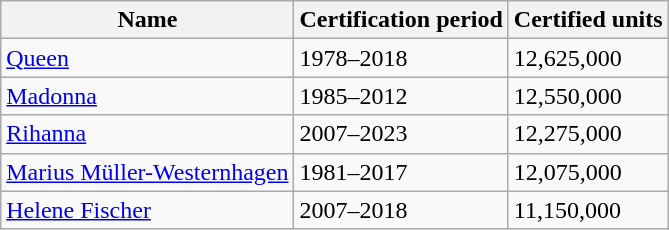<table class="wikitable">
<tr>
<th>Name</th>
<th>Certification period</th>
<th>Certified units</th>
</tr>
<tr>
<td><a href='#'>Queen</a></td>
<td>1978–2018</td>
<td>12,625,000</td>
</tr>
<tr>
<td><a href='#'>Madonna</a></td>
<td>1985–2012</td>
<td>12,550,000</td>
</tr>
<tr>
<td><a href='#'>Rihanna</a></td>
<td>2007–2023</td>
<td>12,275,000</td>
</tr>
<tr>
<td><a href='#'>Marius Müller-Westernhagen</a></td>
<td>1981–2017</td>
<td>12,075,000</td>
</tr>
<tr>
<td><a href='#'>Helene Fischer</a></td>
<td>2007–2018</td>
<td>11,150,000</td>
</tr>
</table>
